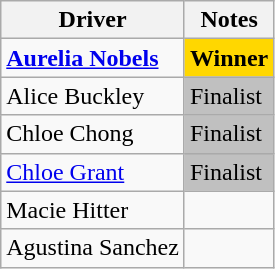<table class="wikitable">
<tr>
<th>Driver</th>
<th>Notes</th>
</tr>
<tr>
<td> <strong><a href='#'>Aurelia Nobels</a></strong></td>
<td style="background:gold"><strong>Winner</strong></td>
</tr>
<tr>
<td> Alice Buckley</td>
<td style="background:silver">Finalist</td>
</tr>
<tr>
<td> Chloe Chong</td>
<td style="background:silver">Finalist</td>
</tr>
<tr>
<td> <a href='#'>Chloe Grant</a></td>
<td style="background:silver">Finalist</td>
</tr>
<tr>
<td> Macie Hitter</td>
<td></td>
</tr>
<tr>
<td> Agustina Sanchez</td>
<td></td>
</tr>
</table>
